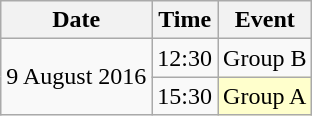<table class = "wikitable" style="text-align:center;">
<tr>
<th>Date</th>
<th>Time</th>
<th>Event</th>
</tr>
<tr>
<td rowspan=2>9 August 2016</td>
<td>12:30</td>
<td>Group B</td>
</tr>
<tr>
<td>15:30</td>
<td bgcolor=ffffcc>Group A</td>
</tr>
</table>
